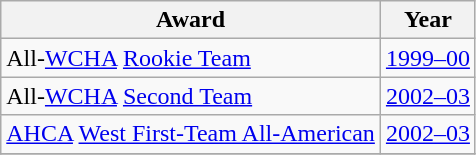<table class="wikitable">
<tr>
<th>Award</th>
<th>Year</th>
</tr>
<tr>
<td>All-<a href='#'>WCHA</a> <a href='#'>Rookie Team</a></td>
<td><a href='#'>1999–00</a></td>
</tr>
<tr>
<td>All-<a href='#'>WCHA</a> <a href='#'>Second Team</a></td>
<td><a href='#'>2002–03</a></td>
</tr>
<tr>
<td><a href='#'>AHCA</a> <a href='#'>West First-Team All-American</a></td>
<td><a href='#'>2002–03</a></td>
</tr>
<tr>
</tr>
</table>
